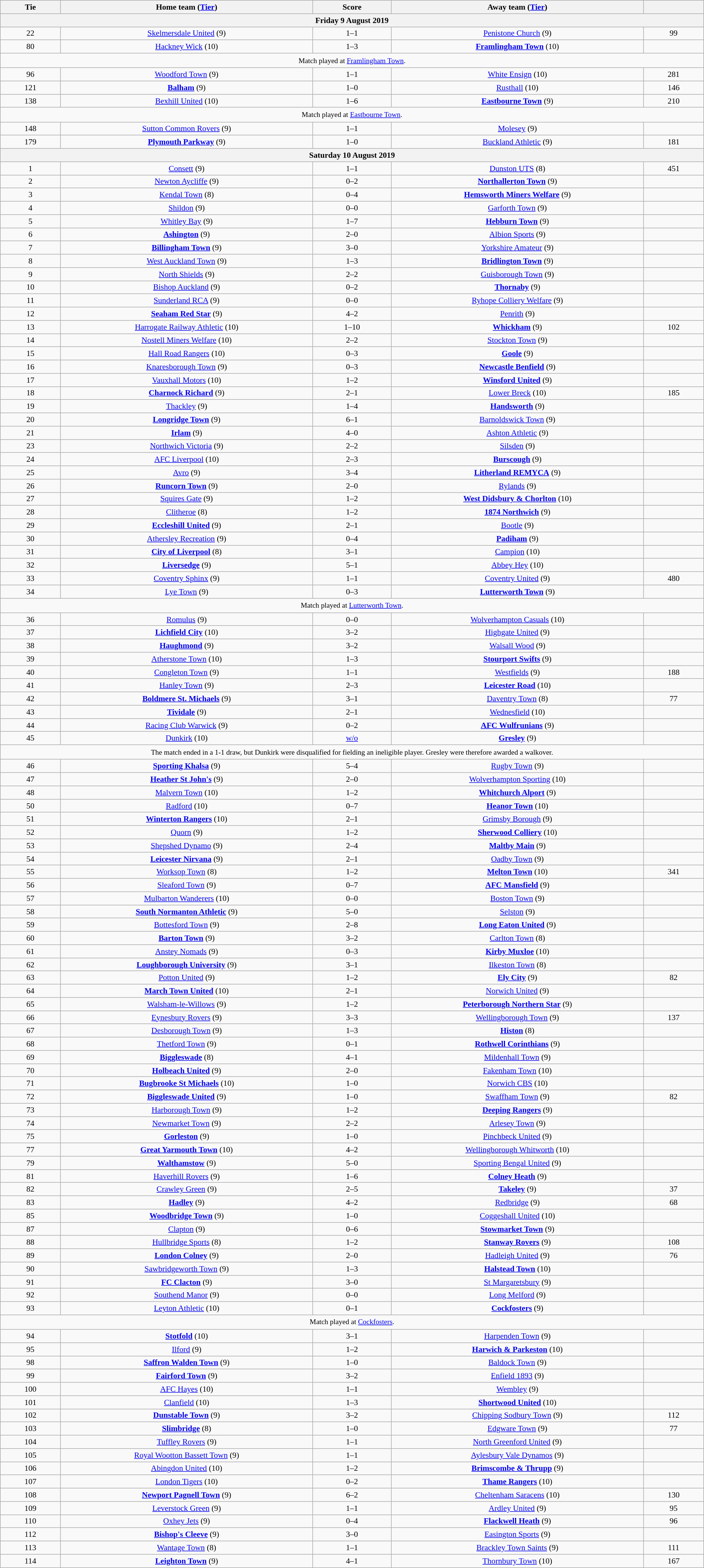<table class="wikitable" style="text-align:center; font-size:90%; width:100%">
<tr>
<th scope="col" style="width:  8.43%;">Tie</th>
<th scope="col" style="width: 35.29%;">Home team (<a href='#'>Tier</a>)</th>
<th scope="col" style="width: 11.00%;">Score</th>
<th scope="col" style="width: 35.29%;">Away team (<a href='#'>Tier</a>)</th>
<th scope="col" style="width:  8.43%;"></th>
</tr>
<tr>
<th colspan="5"><strong>Friday 9 August 2019</strong></th>
</tr>
<tr>
<td>22</td>
<td><a href='#'>Skelmersdale United</a> (9)</td>
<td>1–1</td>
<td><a href='#'>Penistone Church</a> (9)</td>
<td>99</td>
</tr>
<tr>
<td>80</td>
<td><a href='#'>Hackney Wick</a> (10)</td>
<td>1–3</td>
<td><strong><a href='#'>Framlingham Town</a></strong> (10)</td>
<td></td>
</tr>
<tr>
<td colspan="5" style="height:20px; text-align:center; font-size:90%">Match played at <a href='#'>Framlingham Town</a>.</td>
</tr>
<tr>
<td>96</td>
<td><a href='#'>Woodford Town</a> (9)</td>
<td>1–1</td>
<td><a href='#'>White Ensign</a> (10)</td>
<td>281</td>
</tr>
<tr>
<td>121</td>
<td><strong><a href='#'>Balham</a></strong> (9)</td>
<td>1–0</td>
<td><a href='#'>Rusthall</a> (10)</td>
<td>146</td>
</tr>
<tr>
<td>138</td>
<td><a href='#'>Bexhill United</a> (10)</td>
<td>1–6</td>
<td><strong><a href='#'>Eastbourne Town</a></strong> (9)</td>
<td>210</td>
</tr>
<tr>
<td colspan="5" style="height:20px; text-align:center; font-size:90%">Match played at <a href='#'>Eastbourne Town</a>.</td>
</tr>
<tr>
<td>148</td>
<td><a href='#'>Sutton Common Rovers</a> (9)</td>
<td>1–1</td>
<td><a href='#'>Molesey</a> (9)</td>
<td></td>
</tr>
<tr>
<td>179</td>
<td><strong><a href='#'>Plymouth Parkway</a></strong> (9)</td>
<td>1–0</td>
<td><a href='#'>Buckland Athletic</a> (9)</td>
<td>181</td>
</tr>
<tr>
<th colspan="5"><strong>Saturday 10 August 2019</strong></th>
</tr>
<tr>
<td>1</td>
<td><a href='#'>Consett</a> (9)</td>
<td>1–1</td>
<td><a href='#'>Dunston UTS</a> (8)</td>
<td>451</td>
</tr>
<tr>
<td>2</td>
<td><a href='#'>Newton Aycliffe</a> (9)</td>
<td>0–2</td>
<td><strong><a href='#'>Northallerton Town</a></strong> (9)</td>
<td></td>
</tr>
<tr>
<td>3</td>
<td><a href='#'>Kendal Town</a> (8)</td>
<td>0–4</td>
<td><strong><a href='#'>Hemsworth Miners Welfare</a></strong> (9)</td>
<td></td>
</tr>
<tr>
<td>4</td>
<td><a href='#'>Shildon</a> (9)</td>
<td>0–0</td>
<td><a href='#'>Garforth Town</a> (9)</td>
<td></td>
</tr>
<tr>
<td>5</td>
<td><a href='#'>Whitley Bay</a> (9)</td>
<td>1–7</td>
<td><strong><a href='#'>Hebburn Town</a></strong> (9)</td>
<td></td>
</tr>
<tr>
<td>6</td>
<td><strong><a href='#'>Ashington</a></strong> (9)</td>
<td>2–0</td>
<td><a href='#'>Albion Sports</a> (9)</td>
<td></td>
</tr>
<tr>
<td>7</td>
<td><strong><a href='#'>Billingham Town</a></strong> (9)</td>
<td>3–0</td>
<td><a href='#'>Yorkshire Amateur</a> (9)</td>
<td></td>
</tr>
<tr>
<td>8</td>
<td><a href='#'>West Auckland Town</a> (9)</td>
<td>1–3</td>
<td><strong><a href='#'>Bridlington Town</a></strong> (9)</td>
<td></td>
</tr>
<tr>
<td>9</td>
<td><a href='#'>North Shields</a> (9)</td>
<td>2–2</td>
<td><a href='#'>Guisborough Town</a> (9)</td>
<td></td>
</tr>
<tr>
<td>10</td>
<td><a href='#'>Bishop Auckland</a> (9)</td>
<td>0–2</td>
<td><strong><a href='#'>Thornaby</a></strong> (9)</td>
<td></td>
</tr>
<tr>
<td>11</td>
<td><a href='#'>Sunderland RCA</a> (9)</td>
<td>0–0</td>
<td><a href='#'>Ryhope Colliery Welfare</a> (9)</td>
<td></td>
</tr>
<tr>
<td>12</td>
<td><strong><a href='#'>Seaham Red Star</a></strong> (9)</td>
<td>4–2</td>
<td><a href='#'>Penrith</a> (9)</td>
<td></td>
</tr>
<tr>
<td>13</td>
<td><a href='#'>Harrogate Railway Athletic</a> (10)</td>
<td>1–10</td>
<td><strong><a href='#'>Whickham</a></strong> (9)</td>
<td>102</td>
</tr>
<tr>
<td>14</td>
<td><a href='#'>Nostell Miners Welfare</a> (10)</td>
<td>2–2</td>
<td><a href='#'>Stockton Town</a> (9)</td>
<td></td>
</tr>
<tr>
<td>15</td>
<td><a href='#'>Hall Road Rangers</a> (10)</td>
<td>0–3</td>
<td><strong><a href='#'>Goole</a></strong> (9)</td>
<td></td>
</tr>
<tr>
<td>16</td>
<td><a href='#'>Knaresborough Town</a> (9)</td>
<td>0–3</td>
<td><strong><a href='#'>Newcastle Benfield</a></strong> (9)</td>
<td></td>
</tr>
<tr>
<td>17</td>
<td><a href='#'>Vauxhall Motors</a> (10)</td>
<td>1–2</td>
<td><strong><a href='#'>Winsford United</a></strong> (9)</td>
<td></td>
</tr>
<tr>
<td>18</td>
<td><strong><a href='#'>Charnock Richard</a></strong> (9)</td>
<td>2–1</td>
<td><a href='#'>Lower Breck</a> (10)</td>
<td>185</td>
</tr>
<tr>
<td>19</td>
<td><a href='#'>Thackley</a> (9)</td>
<td>1–4</td>
<td><strong><a href='#'>Handsworth</a></strong> (9)</td>
<td></td>
</tr>
<tr>
<td>20</td>
<td><strong><a href='#'>Longridge Town</a></strong> (9)</td>
<td>6–1</td>
<td><a href='#'>Barnoldswick Town</a> (9)</td>
<td></td>
</tr>
<tr>
<td>21</td>
<td><strong><a href='#'>Irlam</a></strong> (9)</td>
<td>4–0</td>
<td><a href='#'>Ashton Athletic</a> (9)</td>
<td></td>
</tr>
<tr>
<td>23</td>
<td><a href='#'>Northwich Victoria</a> (9)</td>
<td>2–2</td>
<td><a href='#'>Silsden</a> (9)</td>
<td></td>
</tr>
<tr>
<td>24</td>
<td><a href='#'>AFC Liverpool</a> (10)</td>
<td>2–3</td>
<td><strong><a href='#'>Burscough</a></strong> (9)</td>
<td></td>
</tr>
<tr>
<td>25</td>
<td><a href='#'>Avro</a> (9)</td>
<td>3–4</td>
<td><strong><a href='#'>Litherland REMYCA</a></strong> (9)</td>
<td></td>
</tr>
<tr>
<td>26</td>
<td><strong><a href='#'>Runcorn Town</a></strong> (9)</td>
<td>2–0</td>
<td><a href='#'>Rylands</a> (9)</td>
<td></td>
</tr>
<tr>
<td>27</td>
<td><a href='#'>Squires Gate</a> (9)</td>
<td>1–2</td>
<td><strong><a href='#'>West Didsbury & Chorlton</a></strong> (10)</td>
<td></td>
</tr>
<tr>
<td>28</td>
<td><a href='#'>Clitheroe</a> (8)</td>
<td>1–2</td>
<td><strong><a href='#'>1874 Northwich</a></strong> (9)</td>
<td></td>
</tr>
<tr>
<td>29</td>
<td><strong><a href='#'>Eccleshill United</a></strong> (9)</td>
<td>2–1</td>
<td><a href='#'>Bootle</a> (9)</td>
<td></td>
</tr>
<tr>
<td>30</td>
<td><a href='#'>Athersley Recreation</a> (9)</td>
<td>0–4</td>
<td><strong><a href='#'>Padiham</a></strong> (9)</td>
<td></td>
</tr>
<tr>
<td>31</td>
<td><strong><a href='#'>City of Liverpool</a></strong> (8)</td>
<td>3–1</td>
<td><a href='#'>Campion</a> (10)</td>
<td></td>
</tr>
<tr>
<td>32</td>
<td><strong><a href='#'>Liversedge</a></strong> (9)</td>
<td>5–1</td>
<td><a href='#'>Abbey Hey</a> (10)</td>
<td></td>
</tr>
<tr>
<td>33</td>
<td><a href='#'>Coventry Sphinx</a> (9)</td>
<td>1–1</td>
<td><a href='#'>Coventry United</a> (9)</td>
<td>480</td>
</tr>
<tr>
<td>34</td>
<td><a href='#'>Lye Town</a> (9)</td>
<td>0–3</td>
<td><strong><a href='#'>Lutterworth Town</a></strong> (9)</td>
<td></td>
</tr>
<tr>
<td colspan="5" style="height:20px; text-align:center; font-size:90%">Match played at <a href='#'>Lutterworth Town</a>.</td>
</tr>
<tr>
<td>36</td>
<td><a href='#'>Romulus</a> (9)</td>
<td>0–0</td>
<td><a href='#'>Wolverhampton Casuals</a> (10)</td>
<td></td>
</tr>
<tr>
<td>37</td>
<td><strong><a href='#'>Lichfield City</a></strong> (10)</td>
<td>3–2</td>
<td><a href='#'>Highgate United</a> (9)</td>
<td></td>
</tr>
<tr>
<td>38</td>
<td><strong><a href='#'>Haughmond</a></strong> (9)</td>
<td>3–2</td>
<td><a href='#'>Walsall Wood</a> (9)</td>
<td></td>
</tr>
<tr>
<td>39</td>
<td><a href='#'>Atherstone Town</a> (10)</td>
<td>1–3</td>
<td><strong><a href='#'>Stourport Swifts</a></strong> (9)</td>
<td></td>
</tr>
<tr>
<td>40</td>
<td><a href='#'>Congleton Town</a> (9)</td>
<td>1–1</td>
<td><a href='#'>Westfields</a> (9)</td>
<td>188</td>
</tr>
<tr>
<td>41</td>
<td><a href='#'>Hanley Town</a> (9)</td>
<td>2–3</td>
<td><strong><a href='#'>Leicester Road</a></strong> (10)</td>
<td></td>
</tr>
<tr>
<td>42</td>
<td><strong><a href='#'>Boldmere St. Michaels</a></strong> (9)</td>
<td>3–1</td>
<td><a href='#'>Daventry Town</a> (8)</td>
<td>77</td>
</tr>
<tr>
<td>43</td>
<td><strong><a href='#'>Tividale</a></strong> (9)</td>
<td>2–1</td>
<td><a href='#'>Wednesfield</a> (10)</td>
<td></td>
</tr>
<tr>
<td>44</td>
<td><a href='#'>Racing Club Warwick</a> (9)</td>
<td>0–2</td>
<td><strong><a href='#'>AFC Wulfrunians</a></strong> (9)</td>
<td></td>
</tr>
<tr>
<td>45</td>
<td><a href='#'>Dunkirk</a> (10)</td>
<td><a href='#'>w/o</a></td>
<td><strong><a href='#'>Gresley</a></strong> (9)</td>
<td></td>
</tr>
<tr>
<td colspan="5" style="height:20px; text-align:center; font-size:90%">The match ended in a 1-1 draw, but Dunkirk were disqualified for fielding an ineligible player. Gresley were therefore awarded a walkover.</td>
</tr>
<tr>
<td>46</td>
<td><strong><a href='#'>Sporting Khalsa</a></strong> (9)</td>
<td>5–4</td>
<td><a href='#'>Rugby Town</a> (9)</td>
<td></td>
</tr>
<tr>
<td>47</td>
<td><strong><a href='#'>Heather St John's</a></strong> (9)</td>
<td>2–0</td>
<td><a href='#'>Wolverhampton Sporting</a> (10)</td>
<td></td>
</tr>
<tr>
<td>48</td>
<td><a href='#'>Malvern Town</a> (10)</td>
<td>1–2</td>
<td><strong><a href='#'>Whitchurch Alport</a></strong> (9)</td>
<td></td>
</tr>
<tr>
<td>50</td>
<td><a href='#'>Radford</a> (10)</td>
<td>0–7</td>
<td><strong><a href='#'>Heanor Town</a></strong> (10)</td>
<td></td>
</tr>
<tr>
<td>51</td>
<td><strong><a href='#'>Winterton Rangers</a></strong> (10)</td>
<td>2–1</td>
<td><a href='#'>Grimsby Borough</a> (9)</td>
<td></td>
</tr>
<tr>
<td>52</td>
<td><a href='#'>Quorn</a> (9)</td>
<td>1–2</td>
<td><strong><a href='#'>Sherwood Colliery</a></strong> (10)</td>
<td></td>
</tr>
<tr>
<td>53</td>
<td><a href='#'>Shepshed Dynamo</a> (9)</td>
<td>2–4</td>
<td><strong><a href='#'>Maltby Main</a></strong> (9)</td>
<td></td>
</tr>
<tr>
<td>54</td>
<td><strong><a href='#'>Leicester Nirvana</a></strong> (9)</td>
<td>2–1</td>
<td><a href='#'>Oadby Town</a> (9)</td>
<td></td>
</tr>
<tr>
<td>55</td>
<td><a href='#'>Worksop Town</a> (8)</td>
<td>1–2</td>
<td><strong><a href='#'>Melton Town</a></strong> (10)</td>
<td>341</td>
</tr>
<tr>
<td>56</td>
<td><a href='#'>Sleaford Town</a> (9)</td>
<td>0–7</td>
<td><strong><a href='#'>AFC Mansfield</a></strong> (9)</td>
<td></td>
</tr>
<tr>
<td>57</td>
<td><a href='#'>Mulbarton Wanderers</a> (10)</td>
<td>0–0</td>
<td><a href='#'>Boston Town</a> (9)</td>
<td></td>
</tr>
<tr>
<td>58</td>
<td><strong><a href='#'>South Normanton Athletic</a></strong> (9)</td>
<td>5–0</td>
<td><a href='#'>Selston</a> (9)</td>
<td></td>
</tr>
<tr>
<td>59</td>
<td><a href='#'>Bottesford Town</a> (9)</td>
<td>2–8</td>
<td><strong><a href='#'>Long Eaton United</a></strong> (9)</td>
<td></td>
</tr>
<tr>
<td>60</td>
<td><strong><a href='#'>Barton Town</a></strong> (9)</td>
<td>3–2</td>
<td><a href='#'>Carlton Town</a> (8)</td>
<td></td>
</tr>
<tr>
<td>61</td>
<td><a href='#'>Anstey Nomads</a> (9)</td>
<td>0–3</td>
<td><strong><a href='#'>Kirby Muxloe</a></strong> (10)</td>
<td></td>
</tr>
<tr>
<td>62</td>
<td><strong><a href='#'>Loughborough University</a></strong> (9)</td>
<td>3–1</td>
<td><a href='#'>Ilkeston Town</a> (8)</td>
<td></td>
</tr>
<tr>
<td>63</td>
<td><a href='#'>Potton United</a> (9)</td>
<td>1–2</td>
<td><strong><a href='#'>Ely City</a></strong> (9)</td>
<td>82</td>
</tr>
<tr>
<td>64</td>
<td><strong><a href='#'>March Town United</a></strong> (10)</td>
<td>2–1</td>
<td><a href='#'>Norwich United</a> (9)</td>
<td></td>
</tr>
<tr>
<td>65</td>
<td><a href='#'>Walsham-le-Willows</a> (9)</td>
<td>1–2</td>
<td><strong><a href='#'>Peterborough Northern Star</a></strong> (9)</td>
<td></td>
</tr>
<tr>
<td>66</td>
<td><a href='#'>Eynesbury Rovers</a> (9)</td>
<td>3–3</td>
<td><a href='#'>Wellingborough Town</a> (9)</td>
<td>137</td>
</tr>
<tr>
<td>67</td>
<td><a href='#'>Desborough Town</a> (9)</td>
<td>1–3</td>
<td><strong><a href='#'>Histon</a></strong> (8)</td>
<td></td>
</tr>
<tr>
<td>68</td>
<td><a href='#'>Thetford Town</a> (9)</td>
<td>0–1</td>
<td><strong><a href='#'>Rothwell Corinthians</a></strong> (9)</td>
<td></td>
</tr>
<tr>
<td>69</td>
<td><strong><a href='#'>Biggleswade</a></strong> (8)</td>
<td>4–1</td>
<td><a href='#'>Mildenhall Town</a> (9)</td>
<td></td>
</tr>
<tr>
<td>70</td>
<td><strong><a href='#'>Holbeach United</a></strong> (9)</td>
<td>2–0</td>
<td><a href='#'>Fakenham Town</a> (10)</td>
<td></td>
</tr>
<tr>
<td>71</td>
<td><strong><a href='#'>Bugbrooke St Michaels</a></strong> (10)</td>
<td>1–0</td>
<td><a href='#'>Norwich CBS</a> (10)</td>
<td></td>
</tr>
<tr>
<td>72</td>
<td><strong><a href='#'>Biggleswade United</a></strong> (9)</td>
<td>1–0</td>
<td><a href='#'>Swaffham Town</a> (9)</td>
<td>82</td>
</tr>
<tr>
<td>73</td>
<td><a href='#'>Harborough Town</a> (9)</td>
<td>1–2</td>
<td><strong><a href='#'>Deeping Rangers</a></strong> (9)</td>
<td></td>
</tr>
<tr>
<td>74</td>
<td><a href='#'>Newmarket Town</a> (9)</td>
<td>2–2</td>
<td><a href='#'>Arlesey Town</a> (9)</td>
<td></td>
</tr>
<tr>
<td>75</td>
<td><strong><a href='#'>Gorleston</a></strong> (9)</td>
<td>1–0</td>
<td><a href='#'>Pinchbeck United</a> (9)</td>
<td></td>
</tr>
<tr>
<td>77</td>
<td><strong><a href='#'>Great Yarmouth Town</a></strong> (10)</td>
<td>4–2</td>
<td><a href='#'>Wellingborough Whitworth</a> (10)</td>
<td></td>
</tr>
<tr>
<td>79</td>
<td><strong><a href='#'>Walthamstow</a></strong> (9)</td>
<td>5–0</td>
<td><a href='#'>Sporting Bengal United</a> (9)</td>
<td></td>
</tr>
<tr>
<td>81</td>
<td><a href='#'>Haverhill Rovers</a> (9)</td>
<td>1–6</td>
<td><strong><a href='#'>Colney Heath</a></strong> (9)</td>
<td></td>
</tr>
<tr>
<td>82</td>
<td><a href='#'>Crawley Green</a> (9)</td>
<td>2–5</td>
<td><strong><a href='#'>Takeley</a></strong> (9)</td>
<td>37</td>
</tr>
<tr>
<td>83</td>
<td><strong><a href='#'>Hadley</a></strong> (9)</td>
<td>4–2</td>
<td><a href='#'>Redbridge</a> (9)</td>
<td>68</td>
</tr>
<tr>
<td>85</td>
<td><strong><a href='#'>Woodbridge Town</a></strong> (9)</td>
<td>1–0</td>
<td><a href='#'>Coggeshall United</a> (10)</td>
<td></td>
</tr>
<tr>
<td>87</td>
<td><a href='#'>Clapton</a> (9)</td>
<td>0–6</td>
<td><strong><a href='#'>Stowmarket Town</a></strong> (9)</td>
<td></td>
</tr>
<tr>
<td>88</td>
<td><a href='#'>Hullbridge Sports</a> (8)</td>
<td>1–2</td>
<td><strong><a href='#'>Stanway Rovers</a></strong> (9)</td>
<td>108</td>
</tr>
<tr>
<td>89</td>
<td><strong><a href='#'>London Colney</a></strong> (9)</td>
<td>2–0</td>
<td><a href='#'>Hadleigh United</a> (9)</td>
<td>76</td>
</tr>
<tr>
<td>90</td>
<td><a href='#'>Sawbridgeworth Town</a> (9)</td>
<td>1–3</td>
<td><strong><a href='#'>Halstead Town</a></strong> (10)</td>
<td></td>
</tr>
<tr>
<td>91</td>
<td><strong><a href='#'>FC Clacton</a></strong> (9)</td>
<td>3–0</td>
<td><a href='#'>St Margaretsbury</a> (9)</td>
<td></td>
</tr>
<tr>
<td>92</td>
<td><a href='#'>Southend Manor</a> (9)</td>
<td>0–0</td>
<td><a href='#'>Long Melford</a> (9)</td>
<td></td>
</tr>
<tr>
<td>93</td>
<td><a href='#'>Leyton Athletic</a> (10)</td>
<td>0–1</td>
<td><strong><a href='#'>Cockfosters</a></strong> (9)</td>
<td></td>
</tr>
<tr>
<td colspan="5" style="height:20px; text-align:center; font-size:90%">Match played at <a href='#'>Cockfosters</a>.</td>
</tr>
<tr>
<td>94</td>
<td><strong><a href='#'>Stotfold</a></strong> (10)</td>
<td>3–1</td>
<td><a href='#'>Harpenden Town</a> (9)</td>
<td></td>
</tr>
<tr>
<td>95</td>
<td><a href='#'>Ilford</a> (9)</td>
<td>1–2</td>
<td><strong><a href='#'>Harwich & Parkeston</a></strong> (10)</td>
<td></td>
</tr>
<tr>
<td>98</td>
<td><strong><a href='#'>Saffron Walden Town</a></strong> (9)</td>
<td>1–0</td>
<td><a href='#'>Baldock Town</a> (9)</td>
<td></td>
</tr>
<tr>
<td>99</td>
<td><strong><a href='#'>Fairford Town</a></strong> (9)</td>
<td>3–2</td>
<td><a href='#'>Enfield 1893</a> (9)</td>
<td></td>
</tr>
<tr>
<td>100</td>
<td><a href='#'>AFC Hayes</a> (10)</td>
<td>1–1</td>
<td><a href='#'>Wembley</a> (9)</td>
<td></td>
</tr>
<tr>
<td>101</td>
<td><a href='#'>Clanfield</a> (10)</td>
<td>1–3</td>
<td><strong><a href='#'>Shortwood United</a></strong> (10)</td>
<td></td>
</tr>
<tr>
<td>102</td>
<td><strong><a href='#'>Dunstable Town</a></strong> (9)</td>
<td>3–2</td>
<td><a href='#'>Chipping Sodbury Town</a> (9)</td>
<td>112</td>
</tr>
<tr>
<td>103</td>
<td><strong><a href='#'>Slimbridge</a></strong> (8)</td>
<td>1–0</td>
<td><a href='#'>Edgware Town</a> (9)</td>
<td>77</td>
</tr>
<tr>
<td>104</td>
<td><a href='#'>Tuffley Rovers</a> (9)</td>
<td>1–1</td>
<td><a href='#'>North Greenford United</a> (9)</td>
<td></td>
</tr>
<tr>
<td>105</td>
<td><a href='#'>Royal Wootton Bassett Town</a> (9)</td>
<td>1–1</td>
<td><a href='#'>Aylesbury Vale Dynamos</a> (9)</td>
<td></td>
</tr>
<tr>
<td>106</td>
<td><a href='#'>Abingdon United</a> (10)</td>
<td>1–2</td>
<td><strong><a href='#'>Brimscombe & Thrupp</a></strong> (9)</td>
<td></td>
</tr>
<tr>
<td>107</td>
<td><a href='#'>London Tigers</a> (10)</td>
<td>0–2</td>
<td><strong><a href='#'>Thame Rangers</a></strong> (10)</td>
<td></td>
</tr>
<tr>
<td>108</td>
<td><strong><a href='#'>Newport Pagnell Town</a></strong> (9)</td>
<td>6–2</td>
<td><a href='#'>Cheltenham Saracens</a> (10)</td>
<td>130</td>
</tr>
<tr>
<td>109</td>
<td><a href='#'>Leverstock Green</a> (9)</td>
<td>1–1</td>
<td><a href='#'>Ardley United</a> (9)</td>
<td>95</td>
</tr>
<tr>
<td>110</td>
<td><a href='#'>Oxhey Jets</a> (9)</td>
<td>0–4</td>
<td><strong><a href='#'>Flackwell Heath</a></strong> (9)</td>
<td>96</td>
</tr>
<tr>
<td>112</td>
<td><strong><a href='#'>Bishop's Cleeve</a></strong> (9)</td>
<td>3–0</td>
<td><a href='#'>Easington Sports</a> (9)</td>
<td></td>
</tr>
<tr>
<td>113</td>
<td><a href='#'>Wantage Town</a> (8)</td>
<td>1–1</td>
<td><a href='#'>Brackley Town Saints</a> (9)</td>
<td>111</td>
</tr>
<tr>
<td>114</td>
<td><strong><a href='#'>Leighton Town</a></strong> (9)</td>
<td>4–1</td>
<td><a href='#'>Thornbury Town</a> (10)</td>
<td>167</td>
</tr>
</table>
